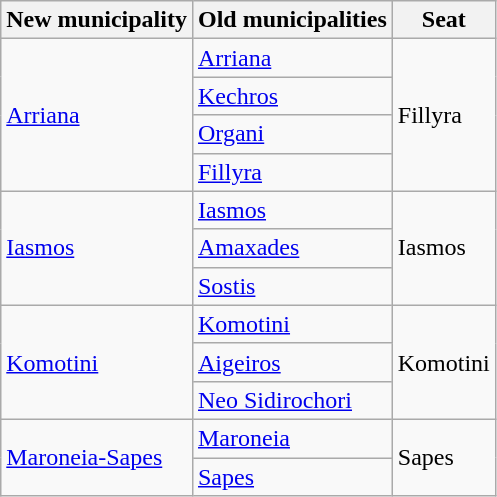<table class="wikitable">
<tr>
<th>New municipality</th>
<th>Old municipalities</th>
<th>Seat</th>
</tr>
<tr>
<td rowspan=4><a href='#'>Arriana</a></td>
<td><a href='#'>Arriana</a></td>
<td rowspan=4>Fillyra</td>
</tr>
<tr>
<td><a href='#'>Kechros</a></td>
</tr>
<tr>
<td><a href='#'>Organi</a></td>
</tr>
<tr>
<td><a href='#'>Fillyra</a></td>
</tr>
<tr>
<td rowspan=3><a href='#'>Iasmos</a></td>
<td><a href='#'>Iasmos</a></td>
<td rowspan=3>Iasmos</td>
</tr>
<tr>
<td><a href='#'>Amaxades</a></td>
</tr>
<tr>
<td><a href='#'>Sostis</a></td>
</tr>
<tr>
<td rowspan=3><a href='#'>Komotini</a></td>
<td><a href='#'>Komotini</a></td>
<td rowspan=3>Komotini</td>
</tr>
<tr>
<td><a href='#'>Aigeiros</a></td>
</tr>
<tr>
<td><a href='#'>Neo Sidirochori</a></td>
</tr>
<tr>
<td rowspan=2><a href='#'>Maroneia-Sapes</a></td>
<td><a href='#'>Maroneia</a></td>
<td rowspan=2>Sapes</td>
</tr>
<tr>
<td><a href='#'>Sapes</a></td>
</tr>
</table>
